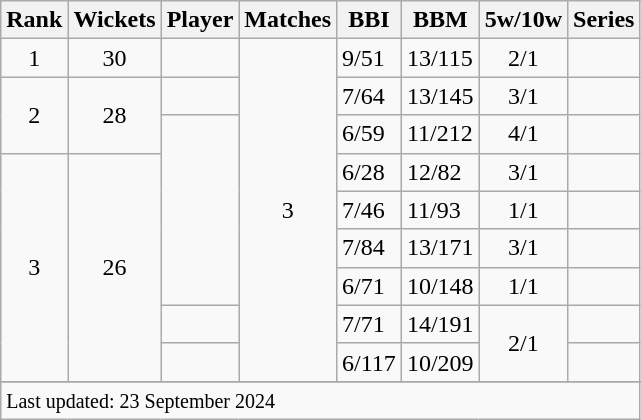<table class="wikitable plainrowheaders sortable">
<tr>
<th scope=col>Rank</th>
<th scope=col>Wickets</th>
<th scope=col>Player</th>
<th scope=col>Matches</th>
<th scope=col>BBI</th>
<th scope=col>BBM</th>
<th scope=col>5w/10w</th>
<th scope=col>Series</th>
</tr>
<tr>
<td style="text-align:center">1</td>
<td style="text-align:center">30</td>
<td></td>
<td style="text-align:center" rowspan=9>3</td>
<td>9/51</td>
<td>13/115</td>
<td style="text-align:center">2/1</td>
<td></td>
</tr>
<tr>
<td style="text-align:center" rowspan=2>2</td>
<td style="text-align:center" rowspan=2>28</td>
<td></td>
<td>7/64</td>
<td>13/145</td>
<td style="text-align:center">3/1</td>
<td></td>
</tr>
<tr>
<td rowspan=5></td>
<td>6/59</td>
<td>11/212</td>
<td style="text-align:center">4/1</td>
<td></td>
</tr>
<tr>
<td style="text-align:center" rowspan=6>3</td>
<td style="text-align:center" rowspan=6>26</td>
<td>6/28</td>
<td>12/82</td>
<td style="text-align:center">3/1</td>
<td></td>
</tr>
<tr>
<td>7/46</td>
<td>11/93</td>
<td style="text-align:center">1/1</td>
<td></td>
</tr>
<tr>
<td>7/84</td>
<td>13/171</td>
<td style="text-align:center">3/1</td>
<td></td>
</tr>
<tr>
<td>6/71</td>
<td>10/148</td>
<td style="text-align:center">1/1</td>
<td></td>
</tr>
<tr>
<td></td>
<td>7/71</td>
<td>14/191</td>
<td style="text-align:center" rowspan=2>2/1</td>
<td></td>
</tr>
<tr>
<td></td>
<td>6/117</td>
<td>10/209</td>
<td></td>
</tr>
<tr>
</tr>
<tr class=sortbottom>
<td colspan=8><small>Last updated: 23 September 2024</small></td>
</tr>
</table>
